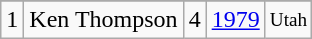<table class="wikitable">
<tr>
</tr>
<tr>
<td>1</td>
<td>Ken Thompson</td>
<td>4</td>
<td><a href='#'>1979</a></td>
<td style="font-size:80%;">Utah</td>
</tr>
</table>
